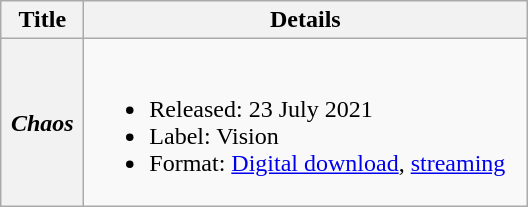<table class="wikitable plainrowheaders">
<tr>
<th scope="col" style="width:3em;">Title</th>
<th scope="col" style="width:18em;">Details</th>
</tr>
<tr>
<th scope="row"><em>Chaos</em></th>
<td><br><ul><li>Released: 23 July 2021</li><li>Label: Vision</li><li>Format: <a href='#'>Digital download</a>, <a href='#'>streaming</a></li></ul></td>
</tr>
</table>
